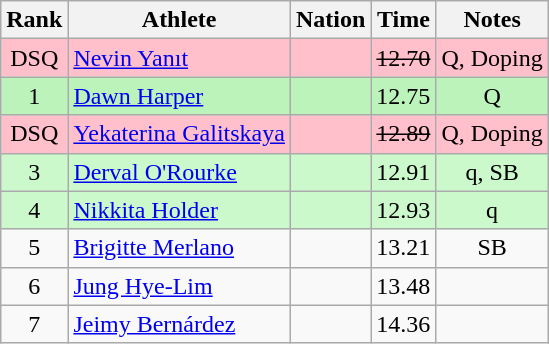<table class="wikitable sortable" style="text-align:center">
<tr>
<th>Rank</th>
<th>Athlete</th>
<th>Nation</th>
<th>Time</th>
<th>Notes</th>
</tr>
<tr bgcolor=pink>
<td>DSQ</td>
<td align=left><a href='#'>Nevin Yanıt</a></td>
<td align=left></td>
<td><s>12.70</s></td>
<td>Q, Doping</td>
</tr>
<tr bgcolor=bbf3bb>
<td>1</td>
<td align=left><a href='#'>Dawn Harper</a></td>
<td align=left></td>
<td>12.75</td>
<td>Q</td>
</tr>
<tr bgcolor=pink>
<td>DSQ</td>
<td align=left><a href='#'>Yekaterina Galitskaya</a></td>
<td align=left></td>
<td><s>12.89</s></td>
<td>Q, Doping</td>
</tr>
<tr bgcolor=ccf9cc>
<td>3</td>
<td align=left><a href='#'>Derval O'Rourke</a></td>
<td align=left></td>
<td>12.91</td>
<td>q, SB</td>
</tr>
<tr bgcolor=ccf9cc>
<td>4</td>
<td align=left><a href='#'>Nikkita Holder</a></td>
<td align=left></td>
<td>12.93</td>
<td>q</td>
</tr>
<tr>
<td>5</td>
<td align=left><a href='#'>Brigitte Merlano</a></td>
<td align=left></td>
<td>13.21</td>
<td>SB</td>
</tr>
<tr>
<td>6</td>
<td align=left><a href='#'>Jung Hye-Lim</a></td>
<td align=left></td>
<td>13.48</td>
<td></td>
</tr>
<tr>
<td>7</td>
<td align=left><a href='#'>Jeimy Bernárdez</a></td>
<td align=left></td>
<td>14.36</td>
<td></td>
</tr>
</table>
